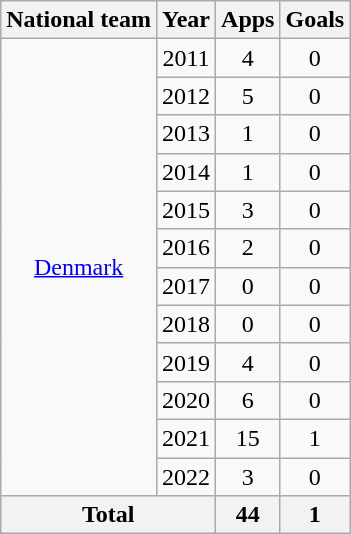<table class="wikitable" style="text-align:center">
<tr>
<th>National team</th>
<th>Year</th>
<th>Apps</th>
<th>Goals</th>
</tr>
<tr>
<td rowspan="12"><a href='#'>Denmark</a></td>
<td>2011</td>
<td>4</td>
<td>0</td>
</tr>
<tr>
<td>2012</td>
<td>5</td>
<td>0</td>
</tr>
<tr>
<td>2013</td>
<td>1</td>
<td>0</td>
</tr>
<tr>
<td>2014</td>
<td>1</td>
<td>0</td>
</tr>
<tr>
<td>2015</td>
<td>3</td>
<td>0</td>
</tr>
<tr>
<td>2016</td>
<td>2</td>
<td>0</td>
</tr>
<tr>
<td>2017</td>
<td>0</td>
<td>0</td>
</tr>
<tr>
<td>2018</td>
<td>0</td>
<td>0</td>
</tr>
<tr>
<td>2019</td>
<td>4</td>
<td>0</td>
</tr>
<tr>
<td>2020</td>
<td>6</td>
<td>0</td>
</tr>
<tr>
<td>2021</td>
<td>15</td>
<td>1</td>
</tr>
<tr>
<td>2022</td>
<td>3</td>
<td>0</td>
</tr>
<tr>
<th colspan="2">Total</th>
<th>44</th>
<th>1</th>
</tr>
</table>
